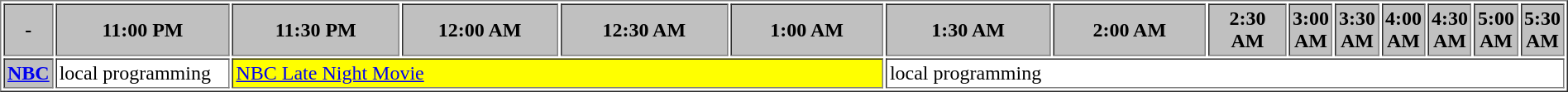<table border="1" cellpadding="2">
<tr>
<th bgcolor="#C0C0C0">-</th>
<th width="13%" bgcolor="#C0C0C0">11:00 PM</th>
<th width="14%" bgcolor="#C0C0C0">11:30 PM</th>
<th width="13%" bgcolor="#C0C0C0">12:00 AM</th>
<th width="14%" bgcolor="#C0C0C0">12:30 AM</th>
<th width="13%" bgcolor="#C0C0C0">1:00 AM</th>
<th width="14%" bgcolor="#C0C0C0">1:30 AM</th>
<th width="13%" bgcolor="#C0C0C0">2:00 AM</th>
<th width="14%" bgcolor="#C0C0C0">2:30 AM</th>
<th width="13%" bgcolor="#C0C0C0">3:00 AM</th>
<th width="14%" bgcolor="#C0C0C0">3:30 AM</th>
<th width="13%" bgcolor="#C0C0C0">4:00 AM</th>
<th width="14%" bgcolor="#C0C0C0">4:30 AM</th>
<th width="13%" bgcolor="#C0C0C0">5:00 AM</th>
<th width="14%" bgcolor="#C0C0C0">5:30 AM</th>
</tr>
<tr>
<th bgcolor="#C0C0C0"><a href='#'>NBC</a></th>
<td bgcolor="white">local programming</td>
<td bgcolor="yellow" colspan="4"><a href='#'>NBC Late Night Movie</a></td>
<td bgcolor="white" colspan="9">local programming</td>
</tr>
</table>
